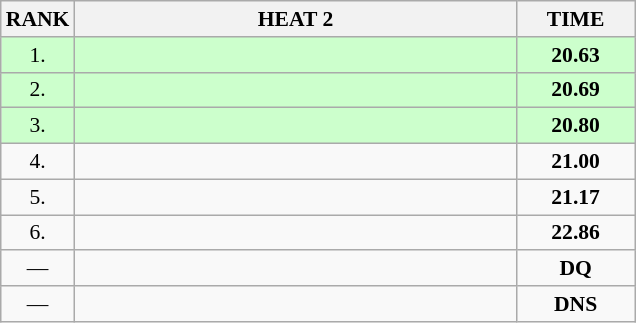<table class="wikitable" style="border-collapse: collapse; font-size: 90%;">
<tr>
<th>RANK</th>
<th style="width: 20em">HEAT 2</th>
<th style="width: 5em">TIME</th>
</tr>
<tr style="background:#ccffcc;">
<td align="center">1.</td>
<td></td>
<td align="center"><strong>20.63</strong></td>
</tr>
<tr style="background:#ccffcc;">
<td align="center">2.</td>
<td></td>
<td align="center"><strong>20.69</strong></td>
</tr>
<tr style="background:#ccffcc;">
<td align="center">3.</td>
<td></td>
<td align="center"><strong>20.80</strong></td>
</tr>
<tr>
<td align="center">4.</td>
<td></td>
<td align="center"><strong>21.00</strong></td>
</tr>
<tr>
<td align="center">5.</td>
<td></td>
<td align="center"><strong>21.17</strong></td>
</tr>
<tr>
<td align="center">6.</td>
<td></td>
<td align="center"><strong>22.86</strong></td>
</tr>
<tr>
<td align="center">—</td>
<td></td>
<td align="center"><strong>DQ</strong></td>
</tr>
<tr>
<td align="center">—</td>
<td></td>
<td align="center"><strong>DNS</strong></td>
</tr>
</table>
